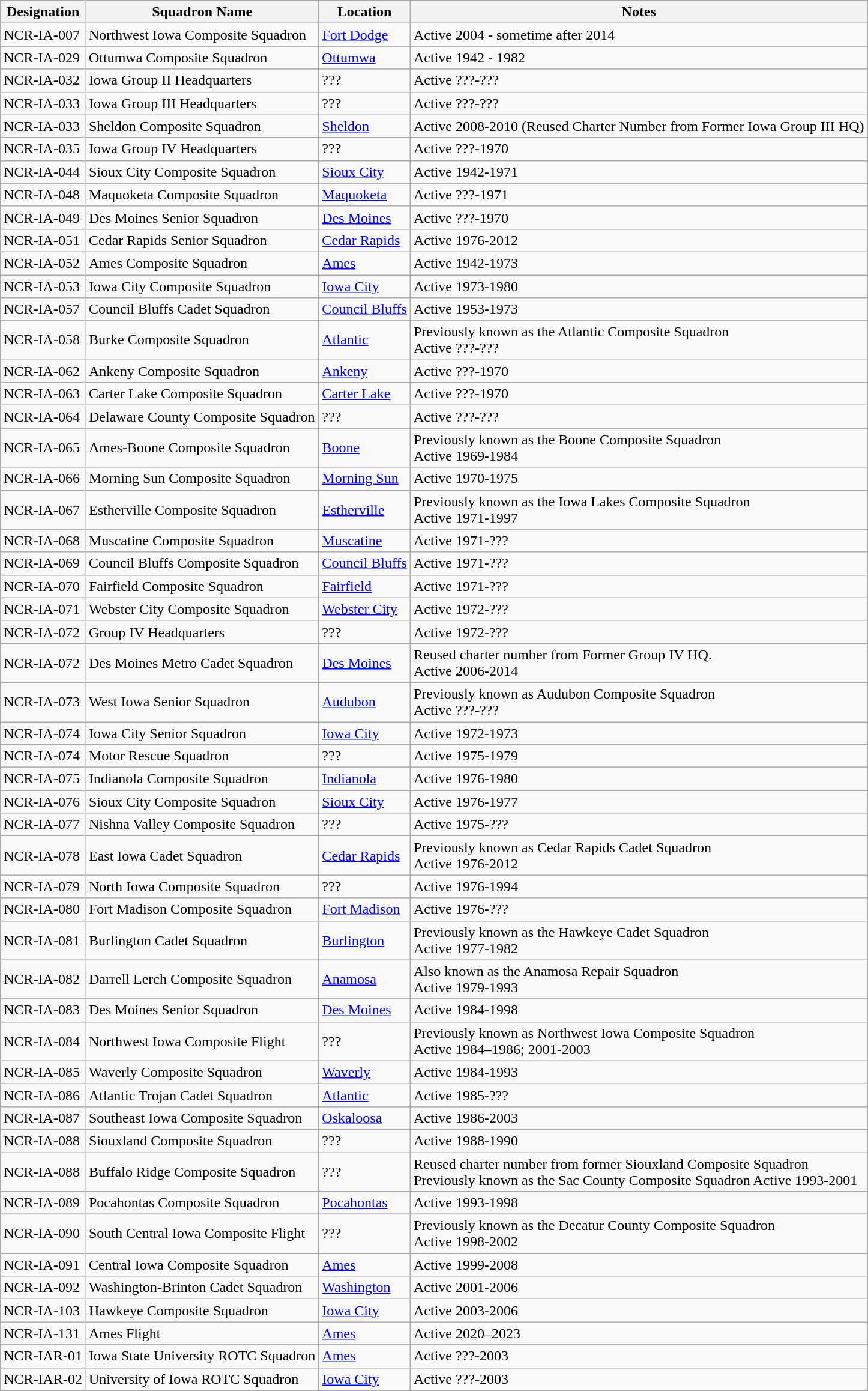<table class="wikitable">
<tr>
<th>Designation </th>
<th>Squadron Name</th>
<th>Location</th>
<th>Notes</th>
</tr>
<tr>
<td>NCR-IA-007</td>
<td>Northwest Iowa Composite Squadron</td>
<td><a href='#'>Fort Dodge</a></td>
<td>Active 2004 - sometime after 2014</td>
</tr>
<tr>
<td>NCR-IA-029</td>
<td>Ottumwa Composite Squadron</td>
<td><a href='#'>Ottumwa</a></td>
<td>Active 1942 - 1982</td>
</tr>
<tr>
<td>NCR-IA-032</td>
<td>Iowa Group II Headquarters</td>
<td>???</td>
<td>Active ???-???</td>
</tr>
<tr>
<td>NCR-IA-033</td>
<td>Iowa Group III Headquarters</td>
<td>???</td>
<td>Active ???-???</td>
</tr>
<tr>
<td>NCR-IA-033</td>
<td>Sheldon Composite Squadron</td>
<td><a href='#'>Sheldon</a></td>
<td>Active 2008-2010 (Reused Charter Number from Former Iowa Group III HQ)</td>
</tr>
<tr>
<td>NCR-IA-035</td>
<td>Iowa Group IV Headquarters</td>
<td>???</td>
<td>Active ???-1970</td>
</tr>
<tr>
<td>NCR-IA-044</td>
<td>Sioux City Composite Squadron</td>
<td><a href='#'>Sioux City</a></td>
<td>Active 1942-1971</td>
</tr>
<tr>
<td>NCR-IA-048</td>
<td>Maquoketa Composite Squadron</td>
<td><a href='#'>Maquoketa</a></td>
<td>Active ???-1971</td>
</tr>
<tr>
<td>NCR-IA-049</td>
<td>Des Moines Senior Squadron</td>
<td><a href='#'>Des Moines</a></td>
<td>Active ???-1970</td>
</tr>
<tr>
<td>NCR-IA-051</td>
<td>Cedar Rapids Senior Squadron</td>
<td><a href='#'>Cedar Rapids</a></td>
<td>Active 1976-2012</td>
</tr>
<tr>
<td>NCR-IA-052</td>
<td>Ames Composite Squadron</td>
<td><a href='#'>Ames</a></td>
<td>Active 1942-1973</td>
</tr>
<tr>
<td>NCR-IA-053</td>
<td>Iowa City Composite Squadron</td>
<td><a href='#'>Iowa City</a></td>
<td>Active 1973-1980</td>
</tr>
<tr>
<td>NCR-IA-057</td>
<td>Council Bluffs Cadet Squadron</td>
<td><a href='#'>Council Bluffs</a></td>
<td>Active 1953-1973</td>
</tr>
<tr>
<td>NCR-IA-058</td>
<td>Burke Composite Squadron</td>
<td><a href='#'>Atlantic</a></td>
<td>Previously known as the Atlantic Composite Squadron<br>Active ???-???</td>
</tr>
<tr>
<td>NCR-IA-062</td>
<td>Ankeny Composite Squadron</td>
<td><a href='#'>Ankeny</a></td>
<td>Active ???-1970</td>
</tr>
<tr>
<td>NCR-IA-063</td>
<td>Carter Lake Composite Squadron</td>
<td><a href='#'>Carter Lake</a></td>
<td>Active ???-1970</td>
</tr>
<tr>
<td>NCR-IA-064</td>
<td>Delaware County Composite Squadron</td>
<td>???</td>
<td>Active ???-???</td>
</tr>
<tr>
<td>NCR-IA-065</td>
<td>Ames-Boone Composite Squadron</td>
<td><a href='#'>Boone</a></td>
<td>Previously known as the Boone Composite Squadron<br>Active 1969-1984</td>
</tr>
<tr>
<td>NCR-IA-066</td>
<td>Morning Sun Composite Squadron</td>
<td><a href='#'>Morning Sun</a></td>
<td>Active 1970-1975</td>
</tr>
<tr>
<td>NCR-IA-067</td>
<td>Estherville Composite Squadron</td>
<td><a href='#'>Estherville</a></td>
<td>Previously known as the Iowa Lakes Composite Squadron<br>Active 1971-1997</td>
</tr>
<tr>
<td>NCR-IA-068</td>
<td>Muscatine Composite Squadron</td>
<td><a href='#'>Muscatine</a></td>
<td>Active 1971-???</td>
</tr>
<tr>
<td>NCR-IA-069</td>
<td>Council Bluffs Composite Squadron</td>
<td><a href='#'>Council Bluffs</a></td>
<td>Active 1971-???</td>
</tr>
<tr>
<td>NCR-IA-070</td>
<td>Fairfield Composite Squadron</td>
<td><a href='#'>Fairfield</a></td>
<td>Active 1971-???</td>
</tr>
<tr>
<td>NCR-IA-071</td>
<td>Webster City Composite Squadron</td>
<td><a href='#'>Webster City</a></td>
<td>Active 1972-???</td>
</tr>
<tr>
<td>NCR-IA-072</td>
<td>Group IV Headquarters</td>
<td>???</td>
<td>Active 1972-???</td>
</tr>
<tr>
<td>NCR-IA-072</td>
<td>Des Moines Metro Cadet Squadron</td>
<td><a href='#'>Des Moines</a></td>
<td>Reused charter number from Former Group IV HQ.<br>Active 2006-2014</td>
</tr>
<tr>
<td>NCR-IA-073</td>
<td>West Iowa Senior Squadron</td>
<td><a href='#'>Audubon</a></td>
<td>Previously known as Audubon Composite Squadron<br>Active ???-???</td>
</tr>
<tr>
<td>NCR-IA-074</td>
<td>Iowa City Senior Squadron</td>
<td><a href='#'>Iowa City</a></td>
<td>Active 1972-1973</td>
</tr>
<tr>
<td>NCR-IA-074</td>
<td>Motor Rescue Squadron</td>
<td>???</td>
<td>Active 1975-1979</td>
</tr>
<tr>
<td>NCR-IA-075</td>
<td>Indianola Composite Squadron</td>
<td><a href='#'>Indianola</a></td>
<td>Active 1976-1980</td>
</tr>
<tr>
<td>NCR-IA-076</td>
<td>Sioux City Composite Squadron</td>
<td><a href='#'>Sioux City</a></td>
<td>Active 1976-1977</td>
</tr>
<tr>
<td>NCR-IA-077</td>
<td>Nishna Valley Composite Squadron</td>
<td>???</td>
<td>Active 1975-???</td>
</tr>
<tr>
<td>NCR-IA-078</td>
<td>East Iowa Cadet Squadron</td>
<td><a href='#'>Cedar Rapids</a></td>
<td>Previously known as Cedar Rapids Cadet Squadron<br>Active 1976-2012</td>
</tr>
<tr>
<td>NCR-IA-079</td>
<td>North Iowa Composite Squadron</td>
<td>???</td>
<td>Active 1976-1994</td>
</tr>
<tr>
<td>NCR-IA-080</td>
<td>Fort Madison Composite Squadron</td>
<td><a href='#'>Fort Madison</a></td>
<td>Active 1976-???</td>
</tr>
<tr>
<td>NCR-IA-081</td>
<td>Burlington Cadet Squadron</td>
<td><a href='#'>Burlington</a></td>
<td>Previously known as the Hawkeye Cadet Squadron<br>Active 1977-1982</td>
</tr>
<tr>
<td>NCR-IA-082</td>
<td>Darrell Lerch Composite Squadron</td>
<td><a href='#'>Anamosa</a></td>
<td>Also known as the Anamosa Repair Squadron<br>Active 1979-1993</td>
</tr>
<tr>
<td>NCR-IA-083</td>
<td>Des Moines Senior Squadron</td>
<td><a href='#'>Des Moines</a></td>
<td>Active 1984-1998</td>
</tr>
<tr>
<td>NCR-IA-084</td>
<td>Northwest Iowa Composite Flight</td>
<td>???</td>
<td>Previously known as Northwest Iowa Composite Squadron<br>Active 1984–1986; 2001-2003</td>
</tr>
<tr>
<td>NCR-IA-085</td>
<td>Waverly Composite Squadron</td>
<td><a href='#'>Waverly</a></td>
<td>Active 1984-1993</td>
</tr>
<tr>
<td>NCR-IA-086</td>
<td>Atlantic Trojan Cadet Squadron</td>
<td><a href='#'>Atlantic</a></td>
<td>Active 1985-???</td>
</tr>
<tr>
<td>NCR-IA-087</td>
<td>Southeast Iowa Composite Squadron</td>
<td><a href='#'>Oskaloosa</a></td>
<td>Active 1986-2003</td>
</tr>
<tr>
<td>NCR-IA-088</td>
<td>Siouxland Composite Squadron</td>
<td>???</td>
<td>Active 1988-1990</td>
</tr>
<tr>
<td>NCR-IA-088</td>
<td>Buffalo Ridge Composite Squadron</td>
<td>???</td>
<td>Reused charter number from former Siouxland Composite Squadron<br>Previously known as the Sac County Composite Squadron
Active 1993-2001</td>
</tr>
<tr>
<td>NCR-IA-089</td>
<td>Pocahontas Composite Squadron</td>
<td><a href='#'>Pocahontas</a></td>
<td>Active 1993-1998</td>
</tr>
<tr>
<td>NCR-IA-090</td>
<td>South Central Iowa Composite Flight</td>
<td>???</td>
<td>Previously known as the Decatur County Composite Squadron<br>Active 1998-2002</td>
</tr>
<tr>
<td>NCR-IA-091</td>
<td>Central Iowa Composite Squadron</td>
<td><a href='#'>Ames</a></td>
<td>Active 1999-2008</td>
</tr>
<tr>
<td>NCR-IA-092</td>
<td>Washington-Brinton Cadet Squadron</td>
<td><a href='#'>Washington</a></td>
<td>Active 2001-2006</td>
</tr>
<tr>
<td>NCR-IA-103</td>
<td>Hawkeye Composite Squadron</td>
<td><a href='#'>Iowa City</a></td>
<td>Active 2003-2006</td>
</tr>
<tr>
<td>NCR-IA-131</td>
<td>Ames Flight</td>
<td><a href='#'>Ames</a></td>
<td>Active 2020–2023</td>
</tr>
<tr>
<td>NCR-IAR-01</td>
<td>Iowa State University ROTC Squadron</td>
<td><a href='#'>Ames</a></td>
<td>Active ???-2003</td>
</tr>
<tr>
<td>NCR-IAR-02</td>
<td>University of Iowa ROTC Squadron</td>
<td><a href='#'>Iowa City</a></td>
<td>Active ???-2003</td>
</tr>
<tr>
</tr>
</table>
